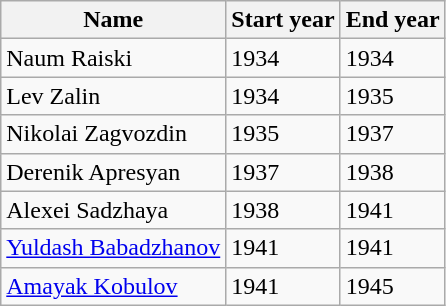<table class="wikitable">
<tr>
<th>Name</th>
<th>Start year</th>
<th>End year</th>
</tr>
<tr>
<td>Naum Raiski</td>
<td>1934</td>
<td>1934</td>
</tr>
<tr>
<td>Lev Zalin</td>
<td>1934</td>
<td>1935</td>
</tr>
<tr>
<td>Nikolai Zagvozdin</td>
<td>1935</td>
<td>1937</td>
</tr>
<tr>
<td>Derenik Apresyan</td>
<td>1937</td>
<td>1938</td>
</tr>
<tr>
<td>Alexei Sadzhaya</td>
<td>1938</td>
<td>1941</td>
</tr>
<tr>
<td><a href='#'>Yuldash Babadzhanov</a></td>
<td>1941</td>
<td>1941</td>
</tr>
<tr>
<td><a href='#'>Amayak Kobulov</a></td>
<td>1941</td>
<td>1945</td>
</tr>
</table>
